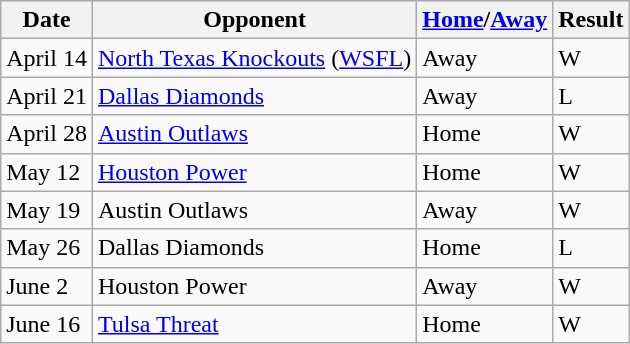<table class="wikitable">
<tr>
<th>Date</th>
<th>Opponent</th>
<th><a href='#'>Home</a>/<a href='#'>Away</a></th>
<th>Result</th>
</tr>
<tr>
<td>April 14</td>
<td><a href='#'>North Texas Knockouts</a> (<a href='#'>WSFL</a>)</td>
<td>Away</td>
<td>W</td>
</tr>
<tr>
<td>April 21</td>
<td><a href='#'>Dallas Diamonds</a></td>
<td>Away</td>
<td>L</td>
</tr>
<tr>
<td>April 28</td>
<td><a href='#'>Austin Outlaws</a></td>
<td>Home</td>
<td>W</td>
</tr>
<tr>
<td>May 12</td>
<td><a href='#'>Houston Power</a></td>
<td>Home</td>
<td>W</td>
</tr>
<tr>
<td>May 19</td>
<td>Austin Outlaws</td>
<td>Away</td>
<td>W</td>
</tr>
<tr>
<td>May 26</td>
<td>Dallas Diamonds</td>
<td>Home</td>
<td>L</td>
</tr>
<tr>
<td>June 2</td>
<td>Houston Power</td>
<td>Away</td>
<td>W</td>
</tr>
<tr>
<td>June 16</td>
<td><a href='#'>Tulsa Threat</a></td>
<td>Home</td>
<td>W</td>
</tr>
</table>
